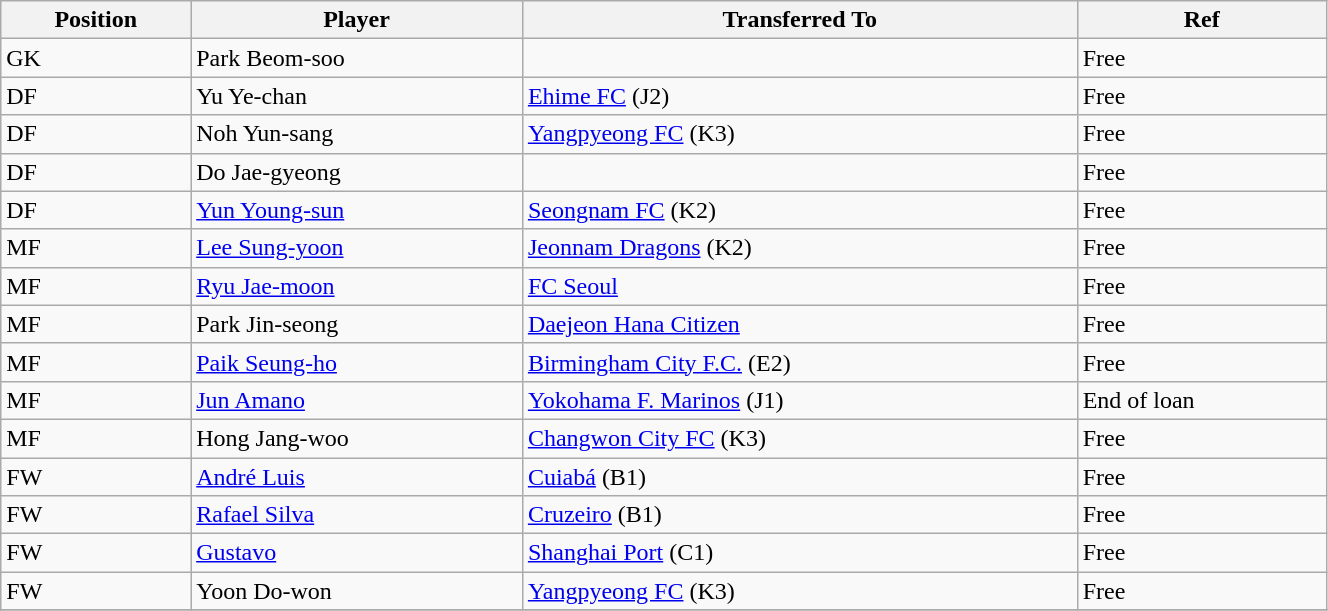<table class="wikitable sortable" style="width:70%; text-align:center; font-size:100%; text-align:left;">
<tr>
<th>Position</th>
<th>Player</th>
<th>Transferred To</th>
<th>Ref</th>
</tr>
<tr>
<td>GK</td>
<td> Park Beom-soo</td>
<td></td>
<td>Free</td>
</tr>
<tr>
<td>DF</td>
<td> Yu Ye-chan</td>
<td> <a href='#'>Ehime FC</a> (J2)</td>
<td>Free</td>
</tr>
<tr>
<td>DF</td>
<td> Noh Yun-sang</td>
<td> <a href='#'>Yangpyeong FC</a> (K3)</td>
<td>Free</td>
</tr>
<tr>
<td>DF</td>
<td> Do Jae-gyeong</td>
<td></td>
<td>Free</td>
</tr>
<tr>
<td>DF</td>
<td> <a href='#'>Yun Young-sun</a></td>
<td> <a href='#'>Seongnam FC</a> (K2)</td>
<td>Free</td>
</tr>
<tr>
<td>MF</td>
<td> <a href='#'>Lee Sung-yoon</a></td>
<td> <a href='#'>Jeonnam Dragons</a> (K2)</td>
<td>Free</td>
</tr>
<tr>
<td>MF</td>
<td> <a href='#'>Ryu Jae-moon</a></td>
<td> <a href='#'>FC Seoul</a></td>
<td>Free</td>
</tr>
<tr>
<td>MF</td>
<td> Park Jin-seong</td>
<td> <a href='#'>Daejeon Hana Citizen</a></td>
<td>Free</td>
</tr>
<tr>
<td>MF</td>
<td> <a href='#'>Paik Seung-ho</a></td>
<td> <a href='#'>Birmingham City F.C.</a> (E2)</td>
<td>Free</td>
</tr>
<tr>
<td>MF</td>
<td> <a href='#'>Jun Amano</a></td>
<td> <a href='#'>Yokohama F. Marinos</a> (J1)</td>
<td>End of loan</td>
</tr>
<tr>
<td>MF</td>
<td> Hong Jang-woo</td>
<td> <a href='#'>Changwon City FC</a> (K3)</td>
<td>Free</td>
</tr>
<tr>
<td>FW</td>
<td> <a href='#'>André Luis</a></td>
<td> <a href='#'>Cuiabá</a> (B1)</td>
<td>Free</td>
</tr>
<tr>
<td>FW</td>
<td> <a href='#'>Rafael Silva</a></td>
<td> <a href='#'>Cruzeiro</a> (B1)</td>
<td>Free</td>
</tr>
<tr>
<td>FW</td>
<td> <a href='#'>Gustavo</a></td>
<td> <a href='#'>Shanghai Port</a> (C1)</td>
<td>Free</td>
</tr>
<tr>
<td>FW</td>
<td> Yoon Do-won</td>
<td> <a href='#'>Yangpyeong FC</a> (K3)</td>
<td>Free</td>
</tr>
<tr>
</tr>
</table>
